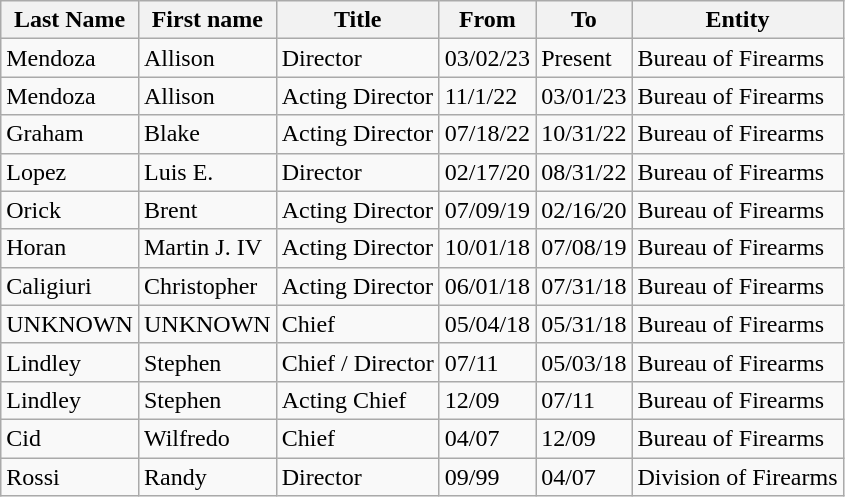<table class="wikitable">
<tr>
<th>Last Name</th>
<th>First name</th>
<th>Title</th>
<th>From</th>
<th>To</th>
<th>Entity</th>
</tr>
<tr>
<td>Mendoza</td>
<td>Allison</td>
<td>Director</td>
<td>03/02/23</td>
<td>Present</td>
<td>Bureau of Firearms</td>
</tr>
<tr>
<td>Mendoza</td>
<td>Allison</td>
<td>Acting Director</td>
<td>11/1/22</td>
<td>03/01/23</td>
<td>Bureau of Firearms</td>
</tr>
<tr>
<td>Graham</td>
<td>Blake</td>
<td>Acting Director</td>
<td>07/18/22</td>
<td>10/31/22</td>
<td>Bureau of Firearms</td>
</tr>
<tr>
<td>Lopez</td>
<td>Luis E.</td>
<td>Director</td>
<td>02/17/20</td>
<td>08/31/22</td>
<td>Bureau of Firearms</td>
</tr>
<tr>
<td>Orick</td>
<td>Brent</td>
<td>Acting Director</td>
<td>07/09/19</td>
<td>02/16/20</td>
<td>Bureau of Firearms</td>
</tr>
<tr>
<td>Horan</td>
<td>Martin J. IV</td>
<td>Acting Director</td>
<td>10/01/18</td>
<td>07/08/19</td>
<td>Bureau of Firearms</td>
</tr>
<tr>
<td>Caligiuri</td>
<td>Christopher</td>
<td>Acting Director</td>
<td>06/01/18</td>
<td>07/31/18</td>
<td>Bureau of Firearms</td>
</tr>
<tr>
<td>UNKNOWN</td>
<td>UNKNOWN</td>
<td>Chief</td>
<td>05/04/18</td>
<td>05/31/18</td>
<td>Bureau of Firearms</td>
</tr>
<tr>
<td>Lindley</td>
<td>Stephen</td>
<td>Chief / Director</td>
<td>07/11</td>
<td>05/03/18</td>
<td>Bureau of Firearms</td>
</tr>
<tr>
<td>Lindley</td>
<td>Stephen</td>
<td>Acting Chief</td>
<td>12/09</td>
<td>07/11</td>
<td>Bureau of Firearms</td>
</tr>
<tr>
<td>Cid</td>
<td>Wilfredo</td>
<td>Chief</td>
<td>04/07</td>
<td>12/09</td>
<td>Bureau of Firearms</td>
</tr>
<tr>
<td>Rossi</td>
<td>Randy</td>
<td>Director</td>
<td>09/99</td>
<td>04/07</td>
<td>Division of Firearms</td>
</tr>
</table>
